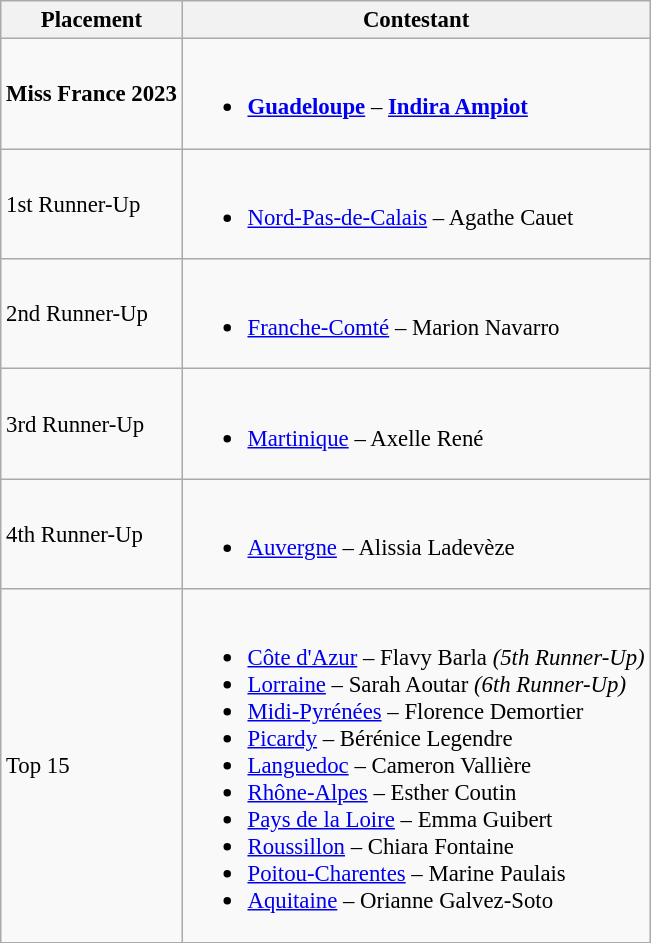<table class="wikitable sortable" style="font-size: 95%;">
<tr>
<th>Placement</th>
<th>Contestant</th>
</tr>
<tr>
<td><strong>Miss France 2023</strong></td>
<td><br><ul><li><strong> <a href='#'>Guadeloupe</a></strong> – <strong><a href='#'>Indira Ampiot</a></strong></li></ul></td>
</tr>
<tr>
<td>1st Runner-Up</td>
<td><br><ul><li> <a href='#'>Nord-Pas-de-Calais</a> – Agathe Cauet</li></ul></td>
</tr>
<tr>
<td>2nd Runner-Up</td>
<td><br><ul><li> <a href='#'>Franche-Comté</a> – Marion Navarro</li></ul></td>
</tr>
<tr>
<td>3rd Runner-Up</td>
<td><br><ul><li> <a href='#'>Martinique</a> – Axelle René</li></ul></td>
</tr>
<tr>
<td>4th Runner-Up</td>
<td><br><ul><li> <a href='#'>Auvergne</a> – Alissia Ladevèze</li></ul></td>
</tr>
<tr>
<td>Top 15</td>
<td><br><ul><li> <a href='#'>Côte d'Azur</a> – Flavy Barla <em>(5th Runner-Up)</em></li><li> <a href='#'>Lorraine</a> – Sarah Aoutar <em>(6th Runner-Up)</em></li><li> <a href='#'>Midi-Pyrénées</a> – Florence Demortier</li><li> <a href='#'>Picardy</a> – Bérénice Legendre</li><li> <a href='#'>Languedoc</a> – Cameron Vallière</li><li> <a href='#'>Rhône-Alpes</a> – Esther Coutin</li><li> <a href='#'>Pays de la Loire</a> – Emma Guibert</li><li> <a href='#'>Roussillon</a> – Chiara Fontaine</li><li> <a href='#'>Poitou-Charentes</a> – Marine Paulais</li><li> <a href='#'>Aquitaine</a> – Orianne Galvez-Soto</li></ul></td>
</tr>
</table>
